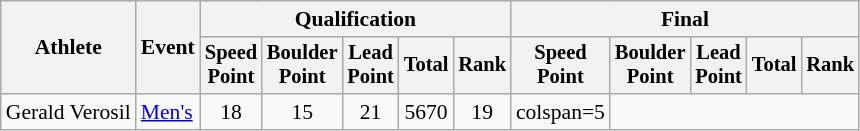<table class=wikitable style="font-size:90%; text-align:center;">
<tr>
<th rowspan="2">Athlete</th>
<th rowspan="2">Event</th>
<th colspan=5>Qualification</th>
<th colspan=5>Final</th>
</tr>
<tr style="font-size:95%">
<th>Speed<br>Point</th>
<th>Boulder<br>Point</th>
<th>Lead<br>Point</th>
<th>Total</th>
<th>Rank</th>
<th>Speed<br>Point</th>
<th>Boulder<br>Point</th>
<th>Lead<br>Point</th>
<th>Total</th>
<th>Rank</th>
</tr>
<tr>
<td align=left>Gerald Verosil</td>
<td align=left><a href='#'>Men's</a></td>
<td>18</td>
<td>15</td>
<td>21</td>
<td>5670</td>
<td>19</td>
<td>colspan=5 </td>
</tr>
</table>
